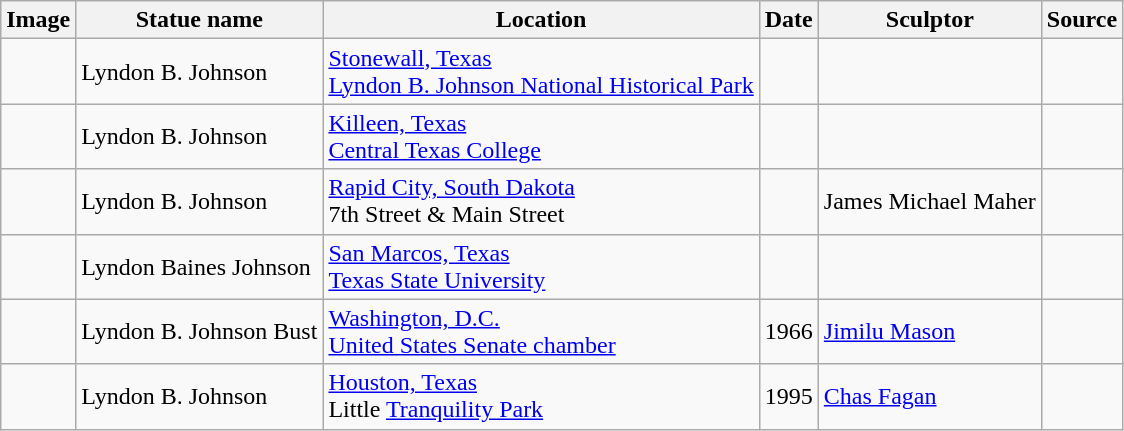<table class="wikitable sortable">
<tr>
<th scope="col" class="unsortable">Image</th>
<th scope="col">Statue name</th>
<th scope="col">Location</th>
<th scope="col">Date</th>
<th scope="col">Sculptor</th>
<th scope="col" class="unsortable">Source</th>
</tr>
<tr>
<td></td>
<td>Lyndon B. Johnson</td>
<td><a href='#'>Stonewall, Texas</a><br><a href='#'>Lyndon B. Johnson National Historical Park</a></td>
<td></td>
<td></td>
<td></td>
</tr>
<tr>
<td></td>
<td>Lyndon B. Johnson</td>
<td><a href='#'>Killeen, Texas</a><br><a href='#'>Central Texas College</a></td>
<td></td>
<td></td>
<td></td>
</tr>
<tr>
<td></td>
<td>Lyndon B. Johnson</td>
<td><a href='#'>Rapid City, South Dakota</a><br>7th Street & Main Street</td>
<td></td>
<td>James Michael Maher</td>
<td></td>
</tr>
<tr>
<td></td>
<td>Lyndon Baines Johnson</td>
<td><a href='#'>San Marcos, Texas</a><br><a href='#'>Texas State University</a></td>
<td></td>
<td></td>
<td></td>
</tr>
<tr>
<td></td>
<td>Lyndon B. Johnson Bust</td>
<td><a href='#'>Washington, D.C.</a><br><a href='#'>United States Senate chamber</a></td>
<td>1966</td>
<td><a href='#'>Jimilu Mason</a></td>
<td></td>
</tr>
<tr>
<td></td>
<td>Lyndon B. Johnson</td>
<td><a href='#'>Houston, Texas</a><br>Little <a href='#'>Tranquility Park</a></td>
<td>1995</td>
<td><a href='#'>Chas Fagan</a></td>
<td></td>
</tr>
</table>
